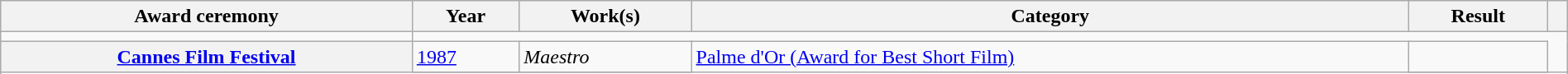<table class="wikitable sortable plainrowheaders" style="width: 100%;">
<tr>
<th scope="col">Award ceremony</th>
<th scope="col">Year</th>
<th scope="col">Work(s)</th>
<th scope="col">Category</th>
<th scope="col">Result</th>
<th scope="col" class="unsortable"></th>
</tr>
<tr>
<td></td>
</tr>
<tr>
<th rowspan="2" scope><a href='#'>Cannes Film Festival</a></th>
<td><a href='#'>1987</a></td>
<td><em>Maestro</em></td>
<td rowspan="2"><a href='#'>Palme d'Or (Award for Best Short Film)</a></td>
<td></td>
</tr>
<tr>
</tr>
</table>
